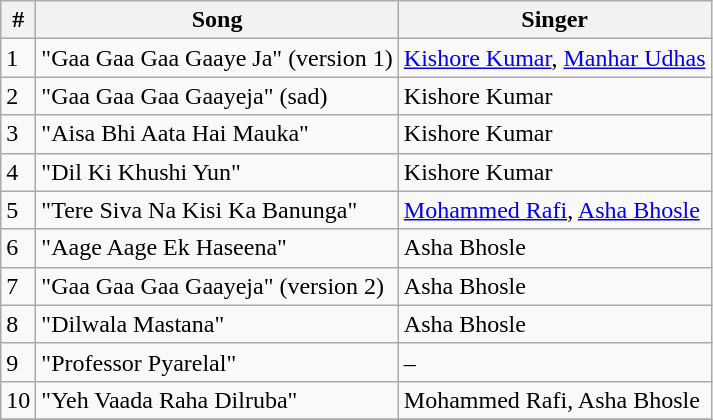<table class="wikitable">
<tr>
<th>#</th>
<th>Song</th>
<th>Singer</th>
</tr>
<tr>
<td>1</td>
<td>"Gaa Gaa Gaa Gaaye Ja" (version 1)</td>
<td><a href='#'>Kishore Kumar</a>, <a href='#'>Manhar Udhas</a></td>
</tr>
<tr>
<td>2</td>
<td>"Gaa Gaa Gaa Gaayeja" (sad)</td>
<td>Kishore Kumar</td>
</tr>
<tr>
<td>3</td>
<td>"Aisa Bhi Aata Hai Mauka"</td>
<td>Kishore Kumar</td>
</tr>
<tr>
<td>4</td>
<td>"Dil Ki Khushi Yun"</td>
<td>Kishore Kumar</td>
</tr>
<tr>
<td>5</td>
<td>"Tere Siva Na Kisi Ka Banunga"</td>
<td><a href='#'>Mohammed Rafi</a>, <a href='#'>Asha Bhosle</a></td>
</tr>
<tr>
<td>6</td>
<td>"Aage Aage Ek Haseena"</td>
<td>Asha Bhosle</td>
</tr>
<tr>
<td>7</td>
<td>"Gaa Gaa Gaa Gaayeja" (version 2)</td>
<td>Asha Bhosle</td>
</tr>
<tr>
<td>8</td>
<td>"Dilwala Mastana"</td>
<td>Asha Bhosle</td>
</tr>
<tr>
<td>9</td>
<td>"Professor Pyarelal"</td>
<td>–</td>
</tr>
<tr>
<td>10</td>
<td>"Yeh Vaada Raha Dilruba"</td>
<td>Mohammed Rafi, Asha Bhosle</td>
</tr>
<tr>
</tr>
</table>
